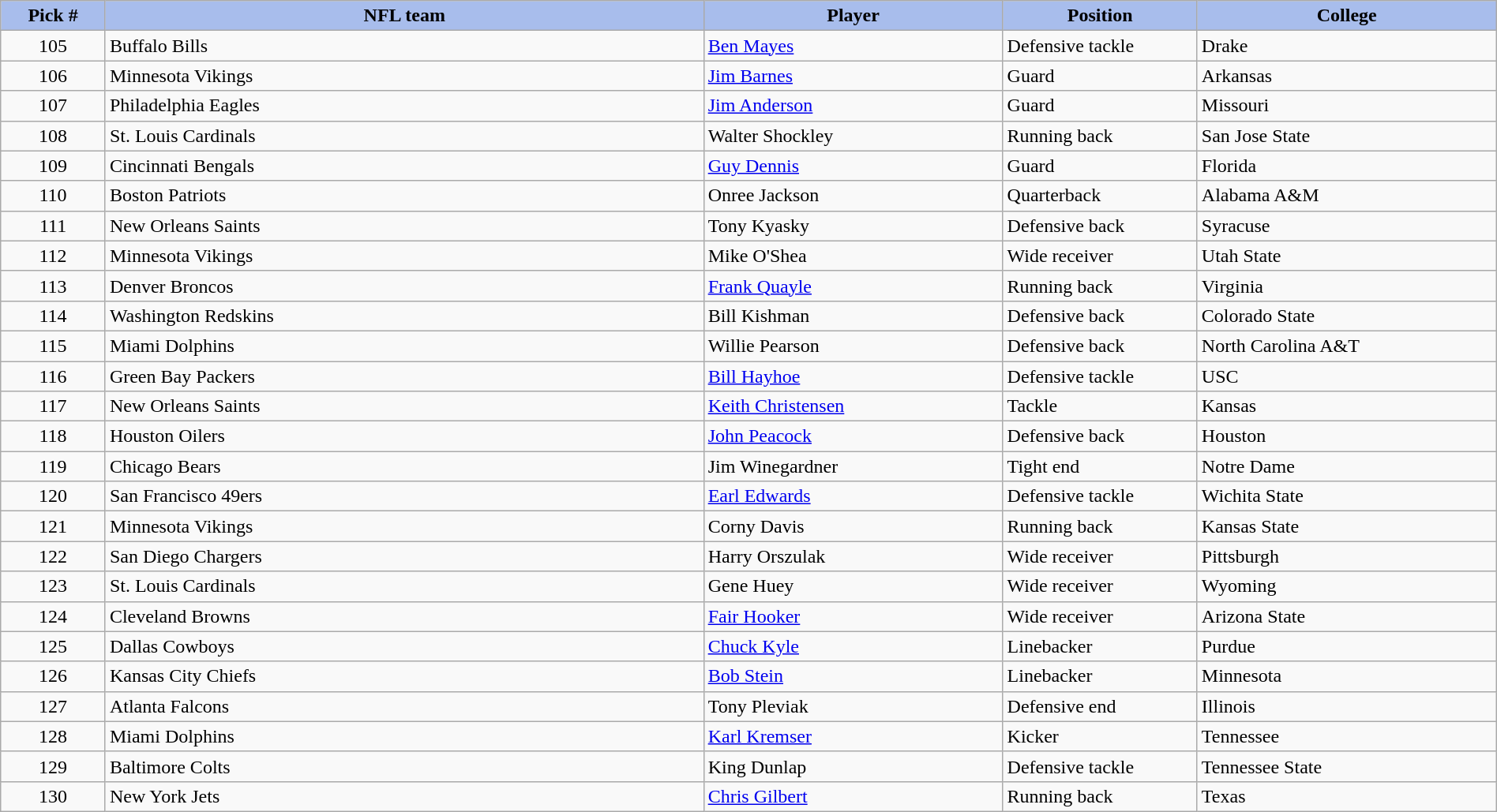<table class="wikitable sortable sortable" style="width: 100%">
<tr>
<th style="background:#A8BDEC;" width=7%>Pick #</th>
<th width=40% style="background:#A8BDEC;">NFL team</th>
<th width=20% style="background:#A8BDEC;">Player</th>
<th width=13% style="background:#A8BDEC;">Position</th>
<th style="background:#A8BDEC;">College</th>
</tr>
<tr>
<td align=center>105</td>
<td>Buffalo Bills</td>
<td><a href='#'>Ben Mayes</a></td>
<td>Defensive  tackle</td>
<td>Drake</td>
</tr>
<tr>
<td align=center>106</td>
<td>Minnesota Vikings</td>
<td><a href='#'>Jim Barnes</a></td>
<td>Guard</td>
<td>Arkansas</td>
</tr>
<tr>
<td align=center>107</td>
<td>Philadelphia Eagles</td>
<td><a href='#'>Jim Anderson</a></td>
<td>Guard</td>
<td>Missouri</td>
</tr>
<tr>
<td align=center>108</td>
<td>St. Louis Cardinals</td>
<td>Walter Shockley</td>
<td>Running back</td>
<td>San Jose State</td>
</tr>
<tr>
<td align=center>109</td>
<td>Cincinnati Bengals</td>
<td><a href='#'>Guy Dennis</a></td>
<td>Guard</td>
<td>Florida</td>
</tr>
<tr>
<td align=center>110</td>
<td>Boston Patriots</td>
<td>Onree Jackson</td>
<td>Quarterback</td>
<td>Alabama A&M</td>
</tr>
<tr>
<td align=center>111</td>
<td>New Orleans Saints</td>
<td>Tony Kyasky</td>
<td>Defensive back</td>
<td>Syracuse</td>
</tr>
<tr>
<td align=center>112</td>
<td>Minnesota Vikings</td>
<td>Mike O'Shea</td>
<td>Wide receiver</td>
<td>Utah State</td>
</tr>
<tr>
<td align=center>113</td>
<td>Denver Broncos</td>
<td><a href='#'>Frank Quayle</a></td>
<td>Running back</td>
<td>Virginia</td>
</tr>
<tr>
<td align=center>114</td>
<td>Washington Redskins</td>
<td>Bill Kishman</td>
<td>Defensive back</td>
<td>Colorado State</td>
</tr>
<tr>
<td align=center>115</td>
<td>Miami Dolphins</td>
<td>Willie Pearson</td>
<td>Defensive back</td>
<td>North Carolina A&T</td>
</tr>
<tr>
<td align=center>116</td>
<td>Green Bay Packers</td>
<td><a href='#'>Bill Hayhoe</a></td>
<td>Defensive  tackle</td>
<td>USC</td>
</tr>
<tr>
<td align=center>117</td>
<td>New Orleans Saints</td>
<td><a href='#'>Keith Christensen</a></td>
<td>Tackle</td>
<td>Kansas</td>
</tr>
<tr>
<td align=center>118</td>
<td>Houston Oilers</td>
<td><a href='#'>John Peacock</a></td>
<td>Defensive back</td>
<td>Houston</td>
</tr>
<tr>
<td align=center>119</td>
<td>Chicago Bears</td>
<td>Jim Winegardner</td>
<td>Tight end</td>
<td>Notre Dame</td>
</tr>
<tr>
<td align=center>120</td>
<td>San Francisco 49ers</td>
<td><a href='#'>Earl Edwards</a></td>
<td>Defensive  tackle</td>
<td>Wichita State</td>
</tr>
<tr>
<td align=center>121</td>
<td>Minnesota Vikings</td>
<td>Corny Davis</td>
<td>Running back</td>
<td>Kansas State</td>
</tr>
<tr>
<td align=center>122</td>
<td>San Diego Chargers</td>
<td>Harry Orszulak</td>
<td>Wide receiver</td>
<td>Pittsburgh</td>
</tr>
<tr>
<td align=center>123</td>
<td>St. Louis Cardinals</td>
<td>Gene Huey</td>
<td>Wide receiver</td>
<td>Wyoming</td>
</tr>
<tr>
<td align=center>124</td>
<td>Cleveland Browns</td>
<td><a href='#'>Fair Hooker</a></td>
<td>Wide receiver</td>
<td>Arizona State</td>
</tr>
<tr>
<td align=center>125</td>
<td>Dallas Cowboys</td>
<td><a href='#'>Chuck Kyle</a></td>
<td>Linebacker</td>
<td>Purdue</td>
</tr>
<tr>
<td align=center>126</td>
<td>Kansas City Chiefs</td>
<td><a href='#'>Bob Stein</a></td>
<td>Linebacker</td>
<td>Minnesota</td>
</tr>
<tr>
<td align=center>127</td>
<td>Atlanta Falcons</td>
<td>Tony Pleviak</td>
<td>Defensive end</td>
<td>Illinois</td>
</tr>
<tr>
<td align=center>128</td>
<td>Miami Dolphins</td>
<td><a href='#'>Karl Kremser</a></td>
<td>Kicker</td>
<td>Tennessee</td>
</tr>
<tr>
<td align=center>129</td>
<td>Baltimore Colts</td>
<td>King Dunlap</td>
<td>Defensive  tackle</td>
<td>Tennessee State</td>
</tr>
<tr>
<td align=center>130</td>
<td>New York Jets</td>
<td><a href='#'>Chris Gilbert</a></td>
<td>Running back</td>
<td>Texas</td>
</tr>
</table>
